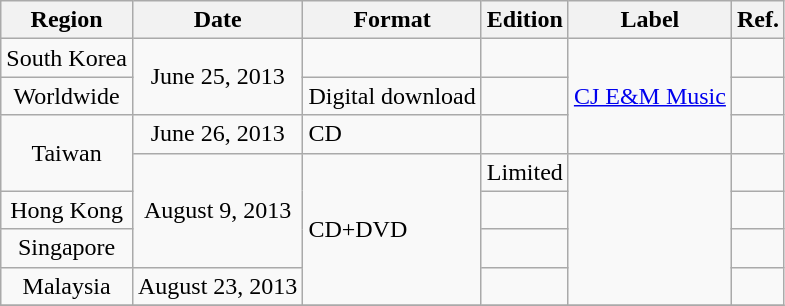<table class="wikitable">
<tr>
<th style="text-align:center;">Region</th>
<th style="text-align:center;">Date</th>
<th style="text-align:center;">Format</th>
<th style="text-align:center;">Edition</th>
<th style="text-align:center;">Label</th>
<th style="text-align:center;">Ref.</th>
</tr>
<tr>
<td style="text-align:center;">South Korea</td>
<td style="text-align:center;" rowspan="2">June 25, 2013</td>
<td></td>
<td></td>
<td rowspan="3"><a href='#'>CJ E&M Music</a></td>
<td></td>
</tr>
<tr>
<td style="text-align:center;">Worldwide</td>
<td>Digital download</td>
<td></td>
<td style="text-align:center;"></td>
</tr>
<tr>
<td style="text-align:center;" rowspan="2">Taiwan</td>
<td style="text-align:center;">June 26, 2013</td>
<td>CD</td>
<td></td>
<td style="text-align:center;"></td>
</tr>
<tr>
<td style="text-align:center;" rowspan="3">August 9, 2013</td>
<td rowspan="4">CD+DVD</td>
<td>Limited</td>
<td rowspan="4"></td>
<td style="text-align:center;"></td>
</tr>
<tr>
<td style="text-align:center;">Hong Kong</td>
<td></td>
<td></td>
</tr>
<tr>
<td style="text-align:center;">Singapore</td>
<td></td>
<td></td>
</tr>
<tr>
<td style="text-align:center;">Malaysia</td>
<td style="text-align:center;">August 23, 2013</td>
<td></td>
<td></td>
</tr>
<tr>
</tr>
</table>
